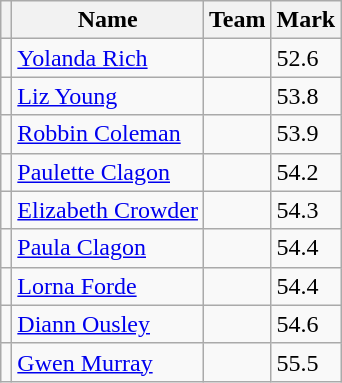<table class=wikitable>
<tr>
<th></th>
<th>Name</th>
<th>Team</th>
<th>Mark</th>
</tr>
<tr>
<td></td>
<td><a href='#'>Yolanda Rich</a></td>
<td></td>
<td>52.6</td>
</tr>
<tr>
<td></td>
<td><a href='#'>Liz Young</a></td>
<td></td>
<td>53.8</td>
</tr>
<tr>
<td></td>
<td><a href='#'>Robbin Coleman</a></td>
<td></td>
<td>53.9</td>
</tr>
<tr>
<td></td>
<td><a href='#'>Paulette Clagon</a></td>
<td></td>
<td>54.2</td>
</tr>
<tr>
<td></td>
<td><a href='#'>Elizabeth Crowder</a></td>
<td></td>
<td>54.3</td>
</tr>
<tr>
<td></td>
<td><a href='#'>Paula Clagon</a></td>
<td></td>
<td>54.4</td>
</tr>
<tr>
<td></td>
<td><a href='#'>Lorna Forde</a></td>
<td></td>
<td>54.4</td>
</tr>
<tr>
<td></td>
<td><a href='#'>Diann Ousley</a></td>
<td></td>
<td>54.6</td>
</tr>
<tr>
<td></td>
<td><a href='#'>Gwen Murray</a></td>
<td></td>
<td>55.5</td>
</tr>
</table>
